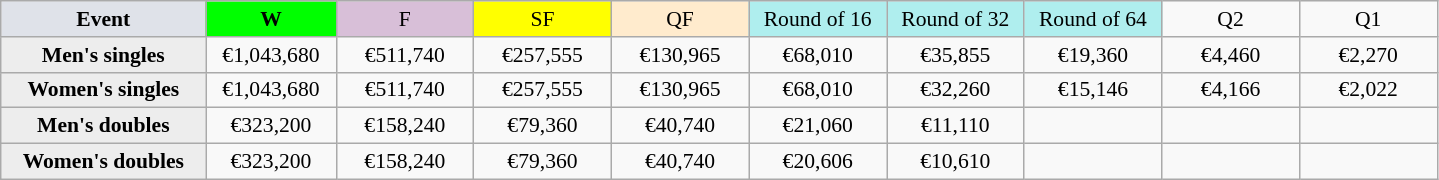<table class=wikitable style=font-size:90%;text-align:center>
<tr>
<td width="130" bgcolor="#dfe2e9"><strong>Event</strong></td>
<td width=80 bgcolor=lime><strong>W</strong></td>
<td width=85 bgcolor=thistle>F</td>
<td width="85" bgcolor="#ffff00">SF</td>
<td width="85" bgcolor="#ffebcd">QF</td>
<td width="85" bgcolor="#afeeee">Round of 16</td>
<td width="85" bgcolor="#afeeee">Round of 32</td>
<td width="85" bgcolor="#afeeee">Round of 64</td>
<td width=85>Q2</td>
<td width=85>Q1</td>
</tr>
<tr>
<th style=background:#ededed>Men's singles</th>
<td>€1,043,680</td>
<td>€511,740</td>
<td>€257,555</td>
<td>€130,965</td>
<td>€68,010</td>
<td>€35,855</td>
<td>€19,360</td>
<td>€4,460</td>
<td>€2,270</td>
</tr>
<tr>
<th style=background:#ededed>Women's singles</th>
<td>€1,043,680</td>
<td>€511,740</td>
<td>€257,555</td>
<td>€130,965</td>
<td>€68,010</td>
<td>€32,260</td>
<td>€15,146</td>
<td>€4,166</td>
<td>€2,022</td>
</tr>
<tr>
<th style=background:#ededed>Men's doubles</th>
<td>€323,200</td>
<td>€158,240</td>
<td>€79,360</td>
<td>€40,740</td>
<td>€21,060</td>
<td>€11,110</td>
<td></td>
<td></td>
<td></td>
</tr>
<tr>
<th style=background:#ededed>Women's doubles</th>
<td>€323,200</td>
<td>€158,240</td>
<td>€79,360</td>
<td>€40,740</td>
<td>€20,606</td>
<td>€10,610</td>
<td></td>
<td></td>
<td></td>
</tr>
</table>
